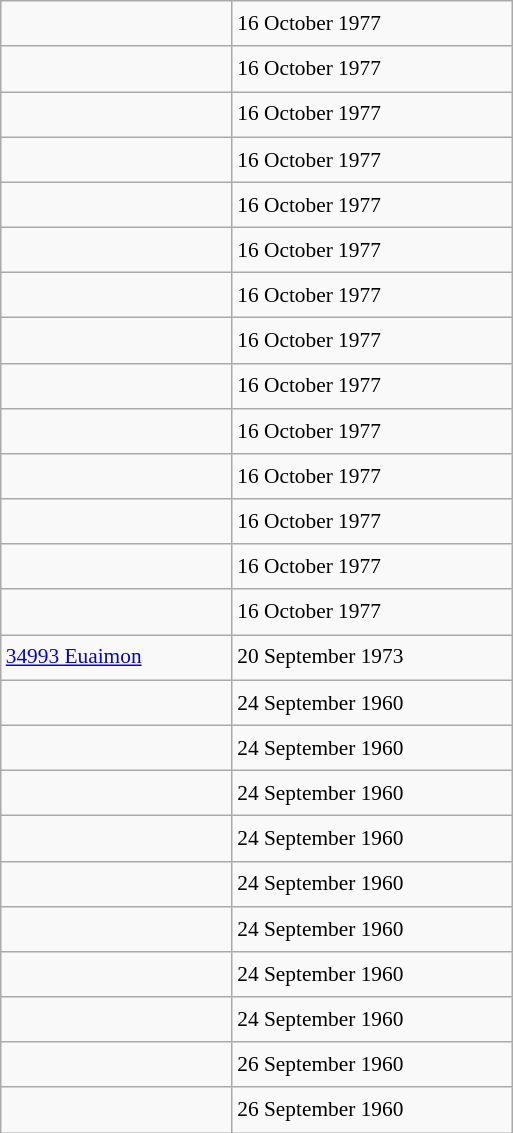<table class="wikitable" style="font-size: 89%; float: left; width: 24em; margin-right: 1em; line-height: 1.65em">
<tr>
<td></td>
<td>16 October 1977</td>
</tr>
<tr>
<td></td>
<td>16 October 1977</td>
</tr>
<tr>
<td></td>
<td>16 October 1977</td>
</tr>
<tr>
<td></td>
<td>16 October 1977</td>
</tr>
<tr>
<td></td>
<td>16 October 1977</td>
</tr>
<tr>
<td></td>
<td>16 October 1977</td>
</tr>
<tr>
<td></td>
<td>16 October 1977</td>
</tr>
<tr>
<td></td>
<td>16 October 1977</td>
</tr>
<tr>
<td></td>
<td>16 October 1977</td>
</tr>
<tr>
<td></td>
<td>16 October 1977</td>
</tr>
<tr>
<td></td>
<td>16 October 1977</td>
</tr>
<tr>
<td></td>
<td>16 October 1977</td>
</tr>
<tr>
<td></td>
<td>16 October 1977</td>
</tr>
<tr>
<td></td>
<td>16 October 1977</td>
</tr>
<tr>
<td><a href='#'>34993 Euaimon</a></td>
<td>20 September 1973</td>
</tr>
<tr>
<td></td>
<td>24 September 1960</td>
</tr>
<tr>
<td></td>
<td>24 September 1960</td>
</tr>
<tr>
<td></td>
<td>24 September 1960</td>
</tr>
<tr>
<td></td>
<td>24 September 1960</td>
</tr>
<tr>
<td></td>
<td>24 September 1960</td>
</tr>
<tr>
<td></td>
<td>24 September 1960</td>
</tr>
<tr>
<td></td>
<td>24 September 1960</td>
</tr>
<tr>
<td></td>
<td>24 September 1960</td>
</tr>
<tr>
<td></td>
<td>26 September 1960</td>
</tr>
<tr>
<td></td>
<td>26 September 1960</td>
</tr>
</table>
